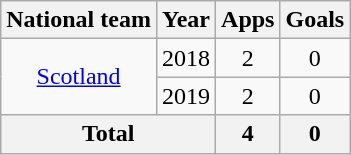<table class=wikitable style=text-align:center>
<tr>
<th>National team</th>
<th>Year</th>
<th>Apps</th>
<th>Goals</th>
</tr>
<tr>
<td rowspan=2><a href='#'>Scotland</a></td>
<td>2018</td>
<td>2</td>
<td>0</td>
</tr>
<tr>
<td>2019</td>
<td>2</td>
<td>0</td>
</tr>
<tr>
<th colspan=2>Total</th>
<th>4</th>
<th>0</th>
</tr>
</table>
